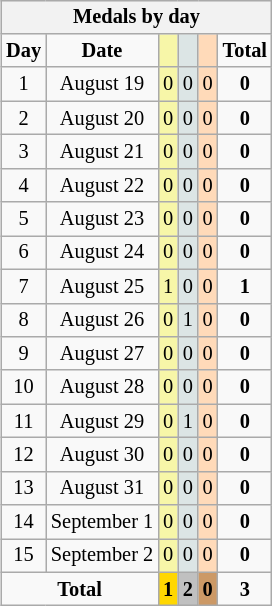<table class=wikitable style="font-size:85%; float:right;text-align:center">
<tr>
<th colspan=7><strong>Medals by day</strong></th>
</tr>
<tr>
<td><strong>Day</strong></td>
<td><strong>Date</strong></td>
<td bgcolor=F7F6A8></td>
<td bgcolor=DCE5E5></td>
<td bgcolor=FFDAB9></td>
<td><strong>Total</strong></td>
</tr>
<tr>
<td>1</td>
<td>August 19</td>
<td bgcolor=F7F6A8>0</td>
<td bgcolor=DCE5E5>0</td>
<td bgcolor=FFDAB9>0</td>
<td><strong>0</strong></td>
</tr>
<tr>
<td>2</td>
<td>August 20</td>
<td bgcolor=F7F6A8>0</td>
<td bgcolor=DCE5E5>0</td>
<td bgcolor=FFDAB9>0</td>
<td><strong>0</strong></td>
</tr>
<tr>
<td>3</td>
<td>August 21</td>
<td bgcolor=F7F6A8>0</td>
<td bgcolor=DCE5E5>0</td>
<td bgcolor=FFDAB9>0</td>
<td><strong>0</strong></td>
</tr>
<tr>
<td>4</td>
<td>August 22</td>
<td bgcolor=F7F6A8>0</td>
<td bgcolor=DCE5E5>0</td>
<td bgcolor=FFDAB9>0</td>
<td><strong>0</strong></td>
</tr>
<tr>
<td>5</td>
<td>August 23</td>
<td bgcolor=F7F6A8>0</td>
<td bgcolor=DCE5E5>0</td>
<td bgcolor=FFDAB9>0</td>
<td><strong>0</strong></td>
</tr>
<tr>
<td>6</td>
<td>August 24</td>
<td bgcolor=F7F6A8>0</td>
<td bgcolor=DCE5E5>0</td>
<td bgcolor=FFDAB9>0</td>
<td><strong>0</strong></td>
</tr>
<tr>
<td>7</td>
<td>August 25</td>
<td bgcolor=F7F6A8>1</td>
<td bgcolor=DCE5E5>0</td>
<td bgcolor=FFDAB9>0</td>
<td><strong>1</strong></td>
</tr>
<tr>
<td>8</td>
<td>August 26</td>
<td bgcolor=F7F6A8>0</td>
<td bgcolor=DCE5E5>1</td>
<td bgcolor=FFDAB9>0</td>
<td><strong>0</strong></td>
</tr>
<tr>
<td>9</td>
<td>August 27</td>
<td bgcolor=F7F6A8>0</td>
<td bgcolor=DCE5E5>0</td>
<td bgcolor=FFDAB9>0</td>
<td><strong>0</strong></td>
</tr>
<tr>
<td>10</td>
<td>August 28</td>
<td bgcolor=F7F6A8>0</td>
<td bgcolor=DCE5E5>0</td>
<td bgcolor=FFDAB9>0</td>
<td><strong>0</strong></td>
</tr>
<tr>
<td>11</td>
<td>August 29</td>
<td bgcolor=F7F6A8>0</td>
<td bgcolor=DCE5E5>1</td>
<td bgcolor=FFDAB9>0</td>
<td><strong>0</strong></td>
</tr>
<tr>
<td>12</td>
<td>August 30</td>
<td bgcolor=F7F6A8>0</td>
<td bgcolor=DCE5E5>0</td>
<td bgcolor=FFDAB9>0</td>
<td><strong>0</strong></td>
</tr>
<tr>
<td>13</td>
<td>August 31</td>
<td bgcolor=F7F6A8>0</td>
<td bgcolor=DCE5E5>0</td>
<td bgcolor=FFDAB9>0</td>
<td><strong>0</strong></td>
</tr>
<tr>
<td>14</td>
<td>September 1</td>
<td bgcolor=F7F6A8>0</td>
<td bgcolor=DCE5E5>0</td>
<td bgcolor=FFDAB9>0</td>
<td><strong>0</strong></td>
</tr>
<tr>
<td>15</td>
<td>September 2</td>
<td bgcolor=F7F6A8>0</td>
<td bgcolor=DCE5E5>0</td>
<td bgcolor=FFDAB9>0</td>
<td><strong>0</strong></td>
</tr>
<tr>
<td colspan=2><strong>Total</strong></td>
<td style="background:gold;"><strong>1</strong></td>
<td style="background:silver;"><strong>2</strong></td>
<td style="background:#c96;"><strong>0</strong></td>
<td><strong>3</strong></td>
</tr>
</table>
